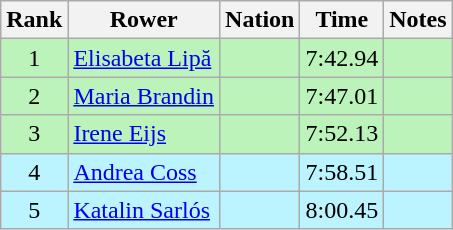<table class="wikitable sortable" style="text-align:center">
<tr>
<th>Rank</th>
<th>Rower</th>
<th>Nation</th>
<th>Time</th>
<th>Notes</th>
</tr>
<tr bgcolor=bbf3bb>
<td>1</td>
<td align=left data-sort-value="Lipă, Elisabeta"><a href='#'>Elisabeta Lipă</a></td>
<td align=left></td>
<td>7:42.94</td>
<td></td>
</tr>
<tr bgcolor=bbf3bb>
<td>2</td>
<td align=left data-sort-value="Brandin, Maria"><a href='#'>Maria Brandin</a></td>
<td align=left></td>
<td>7:47.01</td>
<td></td>
</tr>
<tr bgcolor=bbf3bb>
<td>3</td>
<td align=left data-sort-value="Eijs, Irene"><a href='#'>Irene Eijs</a></td>
<td align=left></td>
<td>7:52.13</td>
<td></td>
</tr>
<tr bgcolor=bbf3ff>
<td>4</td>
<td align=left data-sort-value="Coss, Andrea"><a href='#'>Andrea Coss</a></td>
<td align=left></td>
<td>7:58.51</td>
<td></td>
</tr>
<tr bgcolor=bbf3ff>
<td>5</td>
<td align=left data-sort-value="Sarlós, Katalin"><a href='#'>Katalin Sarlós</a></td>
<td align=left></td>
<td>8:00.45</td>
<td></td>
</tr>
</table>
